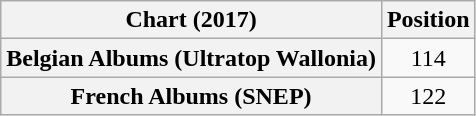<table class="wikitable sortable plainrowheaders" style="text-align:center">
<tr>
<th scope="col">Chart (2017)</th>
<th scope="col">Position</th>
</tr>
<tr>
<th scope="row">Belgian Albums (Ultratop Wallonia)</th>
<td>114</td>
</tr>
<tr>
<th scope="row">French Albums (SNEP)</th>
<td>122</td>
</tr>
</table>
